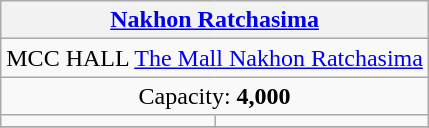<table class=wikitable style=text-align:center>
<tr>
<th colspan="2"><a href='#'>Nakhon Ratchasima</a></th>
</tr>
<tr>
<td colspan="2">MCC HALL <a href='#'>The Mall Nakhon Ratchasima</a></td>
</tr>
<tr>
<td colspan="2">Capacity: <strong>4,000</strong></td>
</tr>
<tr>
<td></td>
<td></td>
</tr>
<tr>
</tr>
</table>
